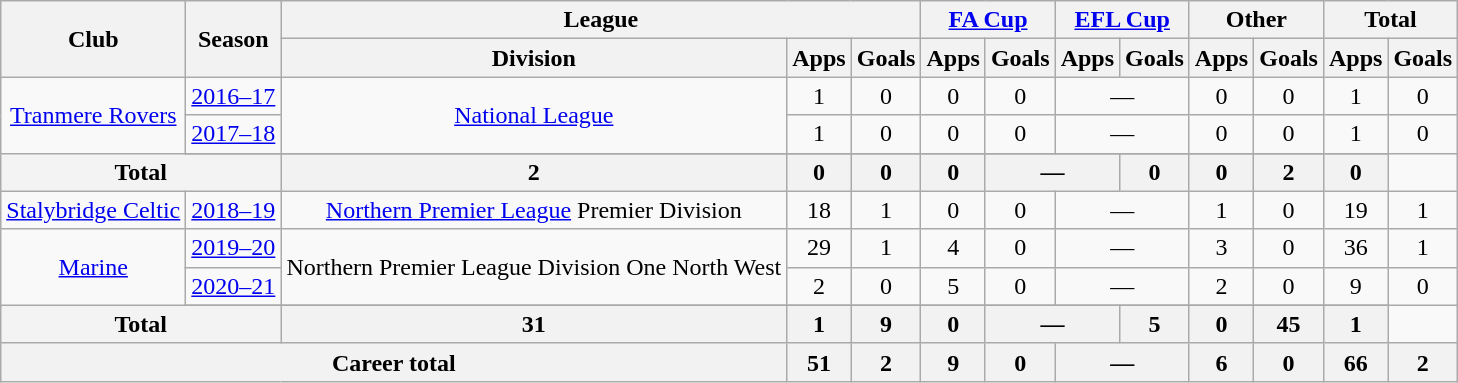<table class="wikitable" style="text-align:center">
<tr>
<th rowspan="2">Club</th>
<th rowspan="2">Season</th>
<th colspan="3">League</th>
<th colspan="2"><a href='#'>FA Cup</a></th>
<th colspan="2"><a href='#'>EFL Cup</a></th>
<th colspan="2">Other</th>
<th colspan="2">Total</th>
</tr>
<tr>
<th>Division</th>
<th>Apps</th>
<th>Goals</th>
<th>Apps</th>
<th>Goals</th>
<th>Apps</th>
<th>Goals</th>
<th>Apps</th>
<th>Goals</th>
<th>Apps</th>
<th>Goals</th>
</tr>
<tr>
<td rowspan="3"><a href='#'>Tranmere Rovers</a></td>
<td><a href='#'>2016–17</a></td>
<td rowspan="2"><a href='#'>National League</a></td>
<td>1</td>
<td>0</td>
<td>0</td>
<td>0</td>
<td colspan="2">—</td>
<td>0</td>
<td>0</td>
<td>1</td>
<td>0</td>
</tr>
<tr>
<td><a href='#'>2017–18</a></td>
<td>1</td>
<td>0</td>
<td>0</td>
<td>0</td>
<td colspan="2">—</td>
<td>0</td>
<td>0</td>
<td>1</td>
<td>0</td>
</tr>
<tr>
</tr>
<tr style="font-weight:bold; background:#f3f3f3">
<td colspan="2">Total</td>
<th>2</th>
<th>0</th>
<th>0</th>
<th>0</th>
<th colspan="2">—</th>
<th>0</th>
<th>0</th>
<th>2</th>
<th>0</th>
</tr>
<tr>
<td><a href='#'>Stalybridge Celtic</a></td>
<td><a href='#'>2018–19</a></td>
<td><a href='#'>Northern Premier League</a> Premier Division</td>
<td>18</td>
<td>1</td>
<td>0</td>
<td>0</td>
<td colspan="2">—</td>
<td>1</td>
<td>0</td>
<td>19</td>
<td>1</td>
</tr>
<tr>
<td rowspan="3"><a href='#'>Marine</a></td>
<td><a href='#'>2019–20</a></td>
<td rowspan="2">Northern Premier League Division One North West</td>
<td>29</td>
<td>1</td>
<td>4</td>
<td>0</td>
<td colspan="2">—</td>
<td>3</td>
<td>0</td>
<td>36</td>
<td>1</td>
</tr>
<tr>
<td><a href='#'>2020–21</a></td>
<td>2</td>
<td>0</td>
<td>5</td>
<td>0</td>
<td colspan="2">—</td>
<td>2</td>
<td>0</td>
<td>9</td>
<td>0</td>
</tr>
<tr>
</tr>
<tr style="font-weight:bold; background:#f3f3f3">
<td colspan="2">Total</td>
<th>31</th>
<th>1</th>
<th>9</th>
<th>0</th>
<th colspan="2">—</th>
<th>5</th>
<th>0</th>
<th>45</th>
<th>1</th>
</tr>
<tr>
<th colspan="3">Career total</th>
<th>51</th>
<th>2</th>
<th>9</th>
<th>0</th>
<th colspan="2">—</th>
<th>6</th>
<th>0</th>
<th>66</th>
<th>2</th>
</tr>
</table>
